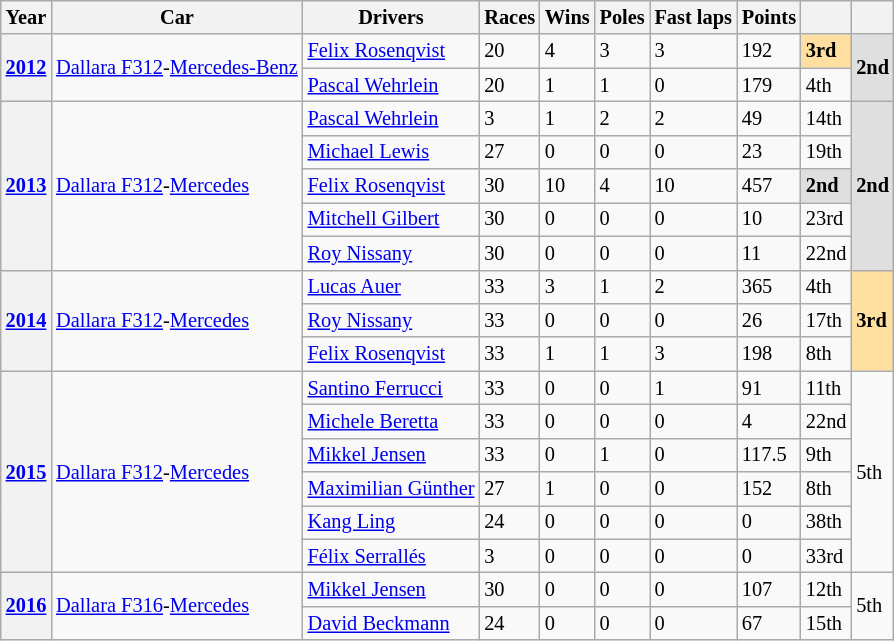<table class="wikitable" style="font-size:85%">
<tr>
<th>Year</th>
<th>Car</th>
<th>Drivers</th>
<th>Races</th>
<th>Wins</th>
<th>Poles</th>
<th>Fast laps</th>
<th>Points</th>
<th></th>
<th></th>
</tr>
<tr>
<th rowspan="2"><a href='#'>2012</a></th>
<td rowspan="2"><a href='#'>Dallara F312</a>-<a href='#'>Mercedes-Benz</a></td>
<td> <a href='#'>Felix Rosenqvist</a></td>
<td>20</td>
<td>4</td>
<td>3</td>
<td>3</td>
<td>192</td>
<td style="background:#ffdf9f;"><strong>3rd</strong></td>
<td rowspan=2 style="background:#dfdfdf;"><strong>2nd</strong></td>
</tr>
<tr>
<td> <a href='#'>Pascal Wehrlein</a></td>
<td>20</td>
<td>1</td>
<td>1</td>
<td>0</td>
<td>179</td>
<td>4th</td>
</tr>
<tr>
<th rowspan="5"><a href='#'>2013</a></th>
<td rowspan="5"><a href='#'>Dallara F312</a>-<a href='#'>Mercedes</a></td>
<td> <a href='#'>Pascal Wehrlein</a></td>
<td>3</td>
<td>1</td>
<td>2</td>
<td>2</td>
<td>49</td>
<td>14th</td>
<td rowspan=5 style="background:#dfdfdf;"><strong>2nd</strong></td>
</tr>
<tr>
<td> <a href='#'>Michael Lewis</a></td>
<td>27</td>
<td>0</td>
<td>0</td>
<td>0</td>
<td>23</td>
<td>19th</td>
</tr>
<tr>
<td> <a href='#'>Felix Rosenqvist</a></td>
<td>30</td>
<td>10</td>
<td>4</td>
<td>10</td>
<td>457</td>
<td style="background:#dfdfdf;"><strong>2nd</strong></td>
</tr>
<tr>
<td> <a href='#'>Mitchell Gilbert</a></td>
<td>30</td>
<td>0</td>
<td>0</td>
<td>0</td>
<td>10</td>
<td>23rd</td>
</tr>
<tr>
<td> <a href='#'>Roy Nissany</a></td>
<td>30</td>
<td>0</td>
<td>0</td>
<td>0</td>
<td>11</td>
<td>22nd</td>
</tr>
<tr>
<th rowspan="3"><a href='#'>2014</a></th>
<td rowspan="3"><a href='#'>Dallara F312</a>-<a href='#'>Mercedes</a></td>
<td> <a href='#'>Lucas Auer</a></td>
<td>33</td>
<td>3</td>
<td>1</td>
<td>2</td>
<td>365</td>
<td>4th</td>
<td rowspan=3 style="background:#ffdf9f;"><strong>3rd</strong></td>
</tr>
<tr>
<td> <a href='#'>Roy Nissany</a></td>
<td>33</td>
<td>0</td>
<td>0</td>
<td>0</td>
<td>26</td>
<td>17th</td>
</tr>
<tr>
<td> <a href='#'>Felix Rosenqvist</a></td>
<td>33</td>
<td>1</td>
<td>1</td>
<td>3</td>
<td>198</td>
<td>8th</td>
</tr>
<tr>
<th rowspan="6"><a href='#'>2015</a></th>
<td rowspan="6"><a href='#'>Dallara F312</a>-<a href='#'>Mercedes</a></td>
<td> <a href='#'>Santino Ferrucci</a></td>
<td>33</td>
<td>0</td>
<td>0</td>
<td>1</td>
<td>91</td>
<td>11th</td>
<td rowspan=6>5th</td>
</tr>
<tr>
<td> <a href='#'>Michele Beretta</a></td>
<td>33</td>
<td>0</td>
<td>0</td>
<td>0</td>
<td>4</td>
<td>22nd</td>
</tr>
<tr>
<td> <a href='#'>Mikkel Jensen</a></td>
<td>33</td>
<td>0</td>
<td>1</td>
<td>0</td>
<td>117.5</td>
<td>9th</td>
</tr>
<tr>
<td> <a href='#'>Maximilian Günther</a></td>
<td>27</td>
<td>1</td>
<td>0</td>
<td>0</td>
<td>152</td>
<td>8th</td>
</tr>
<tr>
<td> <a href='#'>Kang Ling</a></td>
<td>24</td>
<td>0</td>
<td>0</td>
<td>0</td>
<td>0</td>
<td>38th</td>
</tr>
<tr>
<td> <a href='#'>Félix Serrallés</a></td>
<td>3</td>
<td>0</td>
<td>0</td>
<td>0</td>
<td>0</td>
<td>33rd</td>
</tr>
<tr>
<th rowspan=2><a href='#'>2016</a></th>
<td rowspan=2><a href='#'>Dallara F316</a>-<a href='#'>Mercedes</a></td>
<td> <a href='#'>Mikkel Jensen</a></td>
<td>30</td>
<td>0</td>
<td>0</td>
<td>0</td>
<td>107</td>
<td>12th</td>
<td rowspan=2>5th</td>
</tr>
<tr>
<td> <a href='#'>David Beckmann</a></td>
<td>24</td>
<td>0</td>
<td>0</td>
<td>0</td>
<td>67</td>
<td>15th</td>
</tr>
</table>
